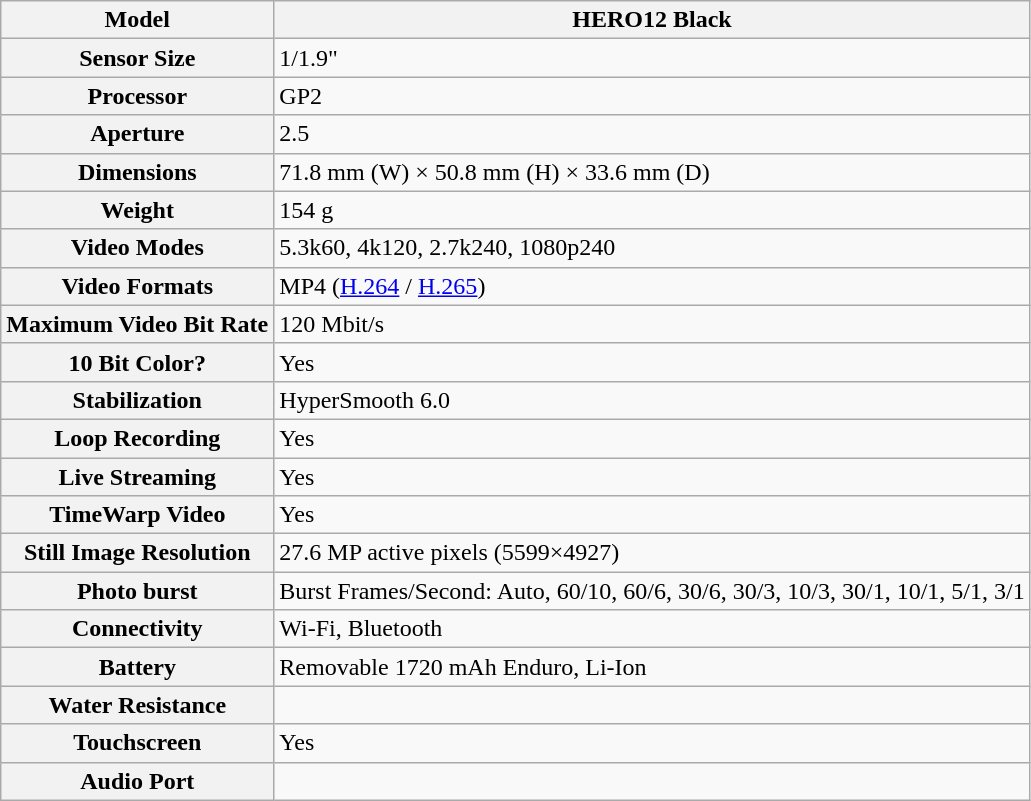<table class="wikitable">
<tr>
<th>Model</th>
<th>HERO12 Black</th>
</tr>
<tr>
<th>Sensor Size</th>
<td>1/1.9"</td>
</tr>
<tr>
<th>Processor</th>
<td>GP2</td>
</tr>
<tr>
<th>Aperture</th>
<td>2.5</td>
</tr>
<tr>
<th>Dimensions</th>
<td>71.8 mm (W) × 50.8 mm (H) × 33.6 mm (D)</td>
</tr>
<tr>
<th>Weight</th>
<td>154 g</td>
</tr>
<tr>
<th>Video Modes</th>
<td>5.3k60, 4k120, 2.7k240, 1080p240</td>
</tr>
<tr>
<th>Video Formats</th>
<td>MP4 (<a href='#'>H.264</a> / <a href='#'>H.265</a>)</td>
</tr>
<tr>
<th>Maximum Video Bit Rate</th>
<td>120 Mbit/s</td>
</tr>
<tr>
<th>10 Bit Color?</th>
<td>Yes</td>
</tr>
<tr>
<th>Stabilization</th>
<td>HyperSmooth 6.0</td>
</tr>
<tr>
<th>Loop Recording</th>
<td>Yes</td>
</tr>
<tr>
<th>Live Streaming</th>
<td>Yes</td>
</tr>
<tr>
<th>TimeWarp Video</th>
<td>Yes</td>
</tr>
<tr>
<th>Still Image Resolution</th>
<td>27.6 MP active pixels (5599×4927)</td>
</tr>
<tr>
<th>Photo burst</th>
<td>Burst Frames/Second: Auto, 60/10, 60/6, 30/6, 30/3, 10/3, 30/1, 10/1, 5/1, 3/1</td>
</tr>
<tr>
<th>Connectivity</th>
<td>Wi-Fi, Bluetooth</td>
</tr>
<tr>
<th>Battery</th>
<td>Removable 1720 mAh Enduro, Li-Ion</td>
</tr>
<tr>
<th>Water Resistance</th>
<td></td>
</tr>
<tr>
<th>Touchscreen</th>
<td>Yes</td>
</tr>
<tr>
<th>Audio Port</th>
<td></td>
</tr>
</table>
